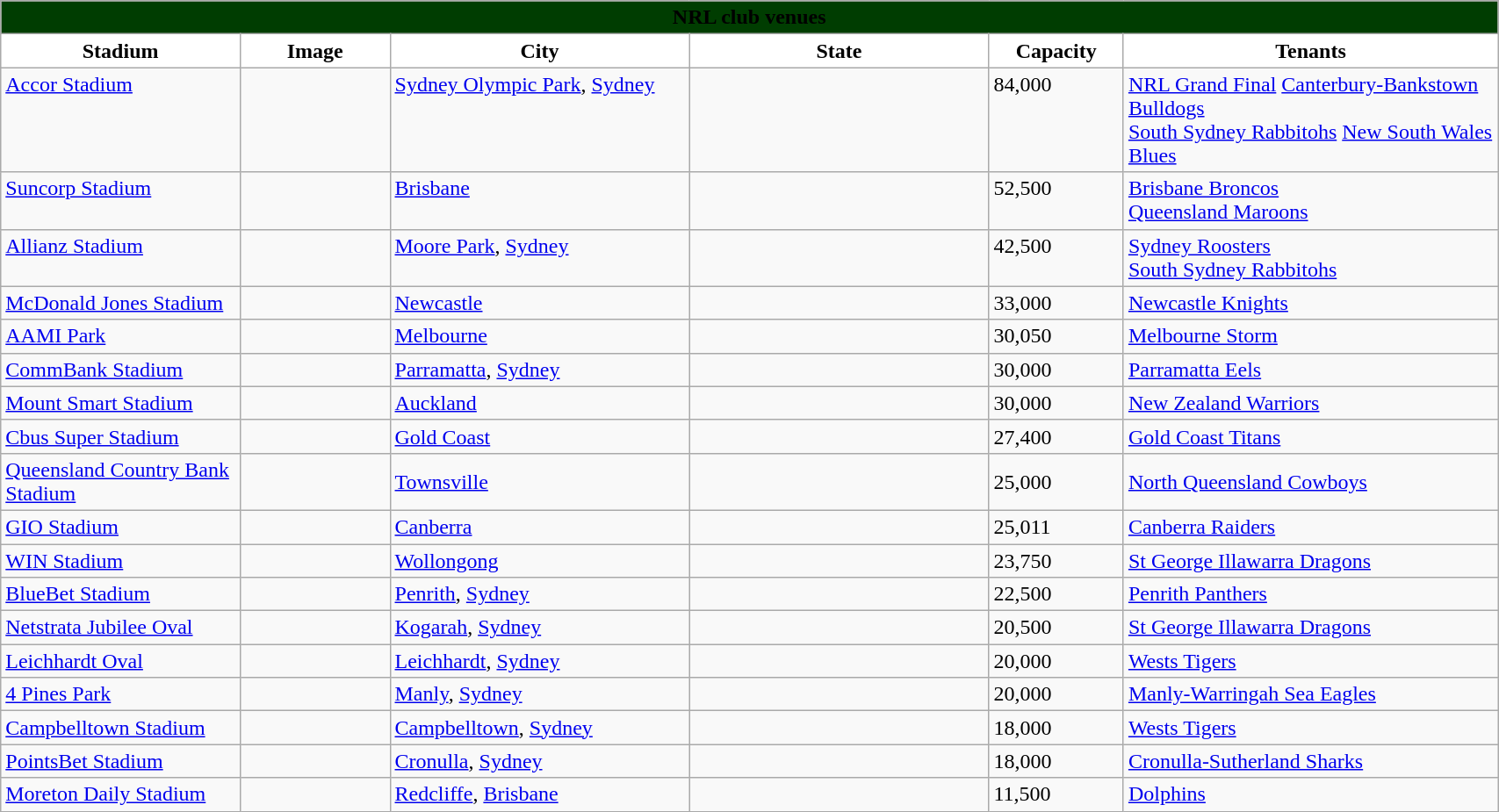<table class="wikitable" style="width: 90%">
<tr>
<td colspan="7" style="background:#003d01; text-align:center;"><strong><span>NRL club venues</span></strong></td>
</tr>
<tr>
<th style="background:white; width:16%">Stadium</th>
<th style="background:white; width:10%">Image</th>
<th style="background:white; width:20%">City</th>
<th style="background:white; width:20%">State</th>
<th style="background:white; width:9%">Capacity</th>
<th style="background:white; width:25%">Tenants</th>
</tr>
<tr valign="top">
<td><a href='#'>Accor Stadium</a></td>
<td></td>
<td><a href='#'>Sydney Olympic Park</a>, <a href='#'>Sydney</a></td>
<td></td>
<td>84,000</td>
<td><a href='#'>NRL Grand Final</a> <a href='#'>Canterbury-Bankstown Bulldogs</a><br> <a href='#'>South Sydney Rabbitohs</a>
 <a href='#'>New South Wales Blues</a></td>
</tr>
<tr valign="top">
<td><a href='#'>Suncorp Stadium</a></td>
<td></td>
<td><a href='#'>Brisbane</a></td>
<td></td>
<td>52,500</td>
<td> <a href='#'>Brisbane Broncos</a><br> <a href='#'>Queensland Maroons</a></td>
</tr>
<tr valign="top">
<td><a href='#'>Allianz Stadium</a></td>
<td></td>
<td><a href='#'>Moore Park</a>, <a href='#'>Sydney</a></td>
<td></td>
<td>42,500</td>
<td> <a href='#'>Sydney Roosters</a><br> <a href='#'>South Sydney Rabbitohs</a></td>
</tr>
<tr valign="top">
<td><a href='#'>McDonald Jones Stadium</a></td>
<td></td>
<td><a href='#'>Newcastle</a></td>
<td></td>
<td>33,000</td>
<td> <a href='#'>Newcastle Knights</a></td>
</tr>
<tr valign="top">
<td><a href='#'>AAMI Park</a></td>
<td></td>
<td><a href='#'>Melbourne</a></td>
<td></td>
<td>30,050</td>
<td> <a href='#'>Melbourne Storm</a></td>
</tr>
<tr valign="top">
<td><a href='#'>CommBank Stadium</a></td>
<td></td>
<td><a href='#'>Parramatta</a>, <a href='#'>Sydney</a></td>
<td></td>
<td>30,000</td>
<td> <a href='#'>Parramatta Eels</a></td>
</tr>
<tr valign="top">
<td><a href='#'>Mount Smart Stadium</a></td>
<td></td>
<td><a href='#'>Auckland</a></td>
<td></td>
<td>30,000</td>
<td> <a href='#'>New Zealand Warriors</a></td>
</tr>
<tr valign="top">
<td><a href='#'>Cbus Super Stadium</a></td>
<td></td>
<td><a href='#'>Gold Coast</a></td>
<td></td>
<td>27,400</td>
<td>  <a href='#'>Gold Coast Titans</a></td>
</tr>
<tr>
<td><a href='#'>Queensland Country Bank Stadium</a></td>
<td></td>
<td><a href='#'>Townsville</a></td>
<td></td>
<td>25,000</td>
<td> <a href='#'>North Queensland Cowboys</a></td>
</tr>
<tr valign="top">
<td><a href='#'>GIO Stadium</a></td>
<td></td>
<td><a href='#'>Canberra</a></td>
<td></td>
<td>25,011</td>
<td> <a href='#'>Canberra Raiders</a></td>
</tr>
<tr valign="top">
<td><a href='#'>WIN Stadium</a></td>
<td></td>
<td><a href='#'>Wollongong</a></td>
<td></td>
<td>23,750</td>
<td> <a href='#'>St George Illawarra Dragons</a></td>
</tr>
<tr valign="top">
<td><a href='#'>BlueBet Stadium</a></td>
<td></td>
<td><a href='#'>Penrith</a>, <a href='#'>Sydney</a></td>
<td></td>
<td>22,500</td>
<td> <a href='#'>Penrith Panthers</a></td>
</tr>
<tr valign="top">
<td><a href='#'>Netstrata Jubilee Oval</a></td>
<td></td>
<td><a href='#'>Kogarah</a>, <a href='#'>Sydney</a></td>
<td></td>
<td>20,500</td>
<td> <a href='#'>St George Illawarra Dragons</a></td>
</tr>
<tr valign="top">
<td><a href='#'>Leichhardt Oval</a></td>
<td></td>
<td><a href='#'>Leichhardt</a>, <a href='#'>Sydney</a></td>
<td></td>
<td>20,000</td>
<td> <a href='#'>Wests Tigers</a></td>
</tr>
<tr valign="top">
<td><a href='#'>4 Pines Park</a></td>
<td></td>
<td><a href='#'>Manly</a>, <a href='#'>Sydney</a></td>
<td></td>
<td>20,000</td>
<td> <a href='#'>Manly-Warringah Sea Eagles</a></td>
</tr>
<tr valign="top">
<td><a href='#'>Campbelltown Stadium</a></td>
<td></td>
<td><a href='#'>Campbelltown</a>, <a href='#'>Sydney</a></td>
<td></td>
<td>18,000</td>
<td> <a href='#'>Wests Tigers</a></td>
</tr>
<tr valign="top">
<td><a href='#'>PointsBet Stadium</a></td>
<td></td>
<td><a href='#'>Cronulla</a>, <a href='#'>Sydney</a></td>
<td></td>
<td>18,000</td>
<td> <a href='#'>Cronulla-Sutherland Sharks</a></td>
</tr>
<tr>
<td><a href='#'>Moreton Daily Stadium</a></td>
<td></td>
<td><a href='#'>Redcliffe</a>, <a href='#'>Brisbane</a></td>
<td></td>
<td>11,500</td>
<td> <a href='#'>Dolphins</a></td>
</tr>
</table>
